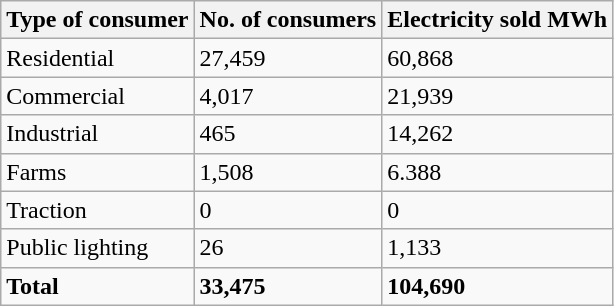<table class="wikitable">
<tr>
<th>Type of consumer</th>
<th>No. of consumers</th>
<th>Electricity sold MWh</th>
</tr>
<tr>
<td>Residential</td>
<td>27,459</td>
<td>60,868</td>
</tr>
<tr>
<td>Commercial</td>
<td>4,017</td>
<td>21,939</td>
</tr>
<tr>
<td>Industrial</td>
<td>465</td>
<td>14,262</td>
</tr>
<tr>
<td>Farms</td>
<td>1,508</td>
<td>6.388</td>
</tr>
<tr>
<td>Traction</td>
<td>0</td>
<td>0</td>
</tr>
<tr>
<td>Public lighting</td>
<td>26</td>
<td>1,133</td>
</tr>
<tr>
<td><strong>Total</strong></td>
<td><strong>33,475</strong></td>
<td><strong>104,690</strong></td>
</tr>
</table>
